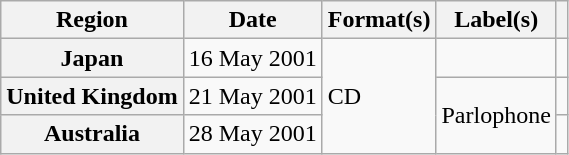<table class="wikitable plainrowheaders">
<tr>
<th scope="col">Region</th>
<th scope="col">Date</th>
<th scope="col">Format(s)</th>
<th scope="col">Label(s)</th>
<th scope="col"></th>
</tr>
<tr>
<th scope="row">Japan</th>
<td>16 May 2001</td>
<td rowspan="3">CD</td>
<td></td>
<td align="center"></td>
</tr>
<tr>
<th scope="row">United Kingdom</th>
<td>21 May 2001</td>
<td rowspan="2">Parlophone</td>
<td align="center"></td>
</tr>
<tr>
<th scope="row">Australia</th>
<td>28 May 2001</td>
<td align="center"></td>
</tr>
</table>
